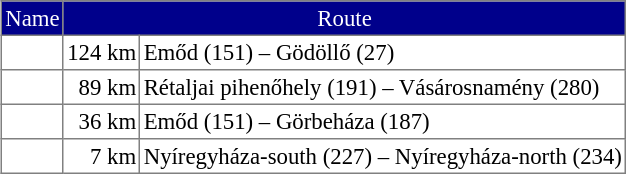<table border=1 cellpadding=2 style="margin-left:1em; margin-bottom: 1em; color: black; border-collapse: collapse; font-size: 95%;">
<tr align="center" bgcolor="00008B" style="color: white;">
<td>Name</td>
<td colspan=2>Route</td>
</tr>
<tr>
<td></td>
<td align="right">124 km</td>
<td> Emőd  (151) –  Gödöllő  (27)</td>
</tr>
<tr>
<td></td>
<td align="right">89 km</td>
<td>Rétaljai pihenőhely  (191) – Vásárosnamény  (280)</td>
</tr>
<tr>
<td></td>
<td align="right">36 km</td>
<td> Emőd  (151) –  Görbeháza  (187)</td>
</tr>
<tr>
<td></td>
<td align="right">7 km</td>
<td> Nyíregyháza-south  (227) –   Nyíregyháza-north  (234)</td>
</tr>
</table>
